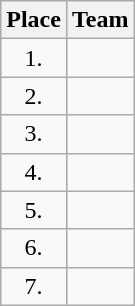<table class="wikitable" style="text-align: center;">
<tr>
<th>Place</th>
<th>Team</th>
</tr>
<tr>
<td>1.</td>
<td style="text-align:left;"></td>
</tr>
<tr>
<td>2.</td>
<td style="text-align:left;"></td>
</tr>
<tr>
<td>3.</td>
<td style="text-align:left;"></td>
</tr>
<tr>
<td>4.</td>
<td style="text-align:left;"></td>
</tr>
<tr>
<td>5.</td>
<td style="text-align:left;"></td>
</tr>
<tr>
<td>6.</td>
<td style="text-align:left;"></td>
</tr>
<tr>
<td>7.</td>
<td style="text-align:left;"></td>
</tr>
</table>
